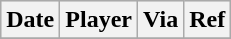<table class="wikitable">
<tr style="background:#ddd; text-align:center;">
<th>Date</th>
<th>Player</th>
<th>Via</th>
<th>Ref</th>
</tr>
<tr>
</tr>
</table>
